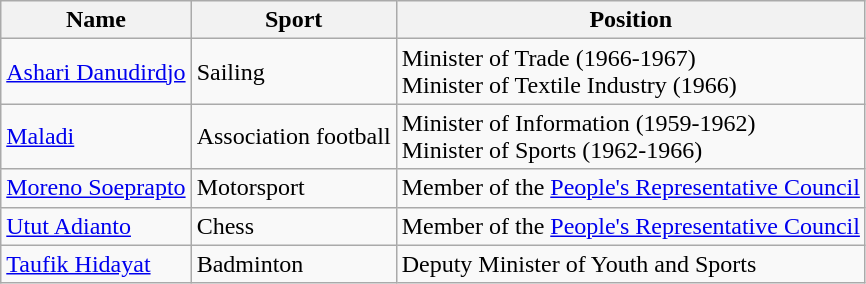<table class="wikitable sortable">
<tr>
<th>Name</th>
<th>Sport</th>
<th>Position</th>
</tr>
<tr>
<td data-sort-value="Danudirdjo,Ashari"><a href='#'>Ashari Danudirdjo</a></td>
<td>Sailing</td>
<td>Minister of Trade (1966-1967)<br> Minister of Textile Industry (1966)</td>
</tr>
<tr>
<td data-sort-value="Maladi"><a href='#'>Maladi</a></td>
<td>Association football</td>
<td>Minister of Information (1959-1962)<br> Minister of Sports (1962-1966)</td>
</tr>
<tr>
<td data-sort-value="Soeprapto,Moreno"><a href='#'>Moreno Soeprapto</a></td>
<td>Motorsport</td>
<td>Member of the <a href='#'>People's Representative Council</a></td>
</tr>
<tr>
<td data-sort-value="Adianto,Utut"><a href='#'>Utut Adianto</a></td>
<td>Chess</td>
<td>Member of the <a href='#'>People's Representative Council</a></td>
</tr>
<tr>
<td data-sort-value="Hidayat,Taufik"><a href='#'>Taufik Hidayat</a></td>
<td>Badminton</td>
<td>Deputy Minister of Youth and Sports</td>
</tr>
</table>
